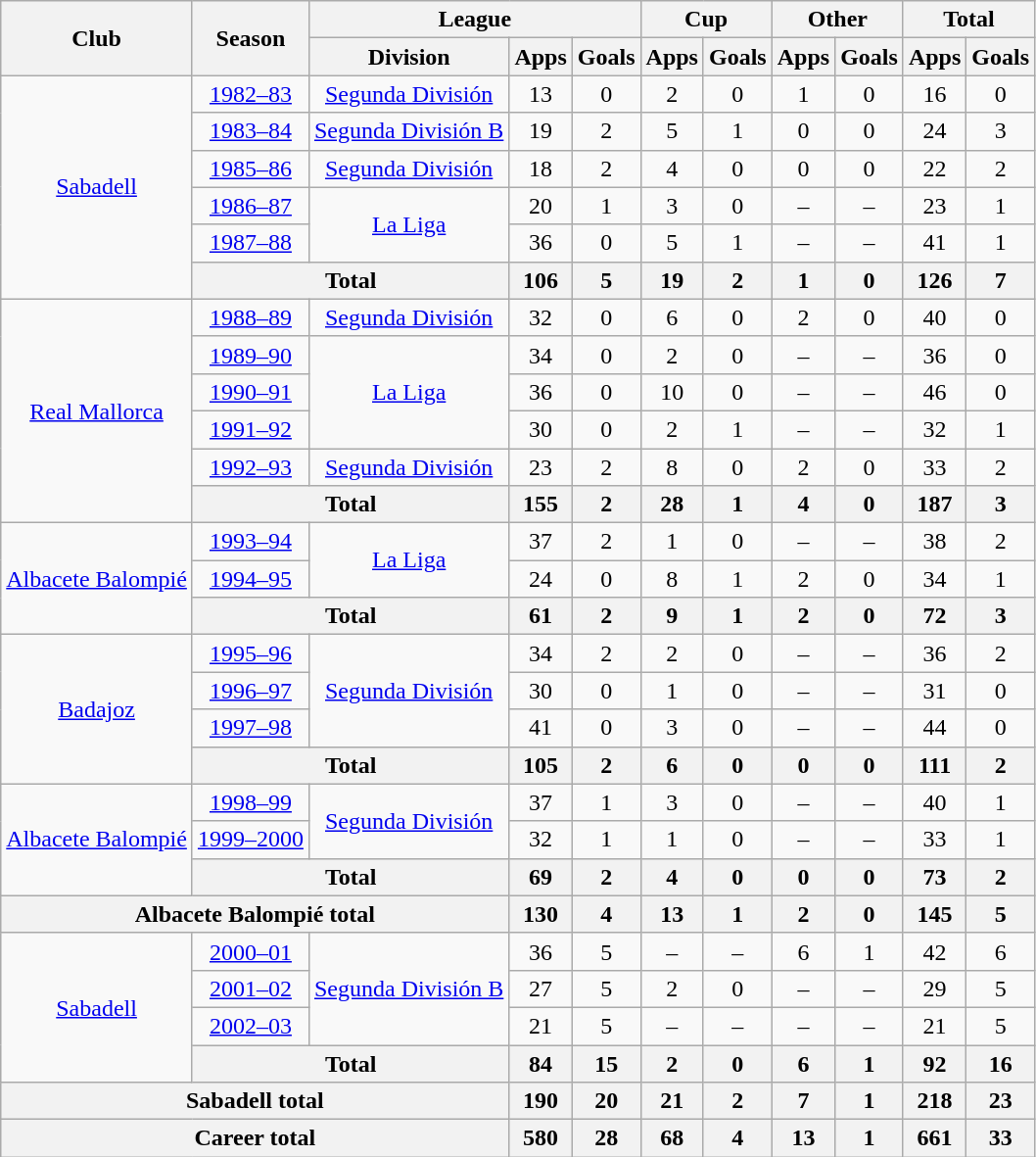<table class="wikitable" style="text-align: center;">
<tr>
<th rowspan="2">Club</th>
<th rowspan="2">Season</th>
<th colspan="3">League</th>
<th colspan="2">Cup</th>
<th colspan="2">Other</th>
<th colspan="2">Total</th>
</tr>
<tr>
<th>Division</th>
<th>Apps</th>
<th>Goals</th>
<th>Apps</th>
<th>Goals</th>
<th>Apps</th>
<th>Goals</th>
<th>Apps</th>
<th>Goals</th>
</tr>
<tr>
<td rowspan="6" valign="center"><a href='#'>Sabadell</a></td>
<td><a href='#'>1982–83</a></td>
<td><a href='#'>Segunda División</a></td>
<td>13</td>
<td>0</td>
<td>2</td>
<td>0</td>
<td>1</td>
<td>0</td>
<td>16</td>
<td>0</td>
</tr>
<tr>
<td><a href='#'>1983–84</a></td>
<td><a href='#'>Segunda División B</a></td>
<td>19</td>
<td>2</td>
<td>5</td>
<td>1</td>
<td>0</td>
<td>0</td>
<td>24</td>
<td>3</td>
</tr>
<tr>
<td><a href='#'>1985–86</a></td>
<td><a href='#'>Segunda División</a></td>
<td>18</td>
<td>2</td>
<td>4</td>
<td>0</td>
<td>0</td>
<td>0</td>
<td>22</td>
<td>2</td>
</tr>
<tr>
<td><a href='#'>1986–87</a></td>
<td rowspan="2"><a href='#'>La Liga</a></td>
<td>20</td>
<td>1</td>
<td>3</td>
<td>0</td>
<td>–</td>
<td>–</td>
<td>23</td>
<td>1</td>
</tr>
<tr>
<td><a href='#'>1987–88</a></td>
<td>36</td>
<td>0</td>
<td>5</td>
<td>1</td>
<td>–</td>
<td>–</td>
<td>41</td>
<td>1</td>
</tr>
<tr>
<th colspan="2">Total</th>
<th>106</th>
<th>5</th>
<th>19</th>
<th>2</th>
<th>1</th>
<th>0</th>
<th>126</th>
<th>7</th>
</tr>
<tr>
<td rowspan="6" valign="center"><a href='#'>Real Mallorca</a></td>
<td><a href='#'>1988–89</a></td>
<td><a href='#'>Segunda División</a></td>
<td>32</td>
<td>0</td>
<td>6</td>
<td>0</td>
<td>2</td>
<td>0</td>
<td>40</td>
<td>0</td>
</tr>
<tr>
<td><a href='#'>1989–90</a></td>
<td rowspan="3"><a href='#'>La Liga</a></td>
<td>34</td>
<td>0</td>
<td>2</td>
<td>0</td>
<td>–</td>
<td>–</td>
<td>36</td>
<td>0</td>
</tr>
<tr>
<td><a href='#'>1990–91</a></td>
<td>36</td>
<td>0</td>
<td>10</td>
<td>0</td>
<td>–</td>
<td>–</td>
<td>46</td>
<td>0</td>
</tr>
<tr>
<td><a href='#'>1991–92</a></td>
<td>30</td>
<td>0</td>
<td>2</td>
<td>1</td>
<td>–</td>
<td>–</td>
<td>32</td>
<td>1</td>
</tr>
<tr>
<td><a href='#'>1992–93</a></td>
<td><a href='#'>Segunda División</a></td>
<td>23</td>
<td>2</td>
<td>8</td>
<td>0</td>
<td>2</td>
<td>0</td>
<td>33</td>
<td>2</td>
</tr>
<tr>
<th colspan="2">Total</th>
<th>155</th>
<th>2</th>
<th>28</th>
<th>1</th>
<th>4</th>
<th>0</th>
<th>187</th>
<th>3</th>
</tr>
<tr>
<td rowspan="3" valign="center"><a href='#'>Albacete Balompié</a></td>
<td><a href='#'>1993–94</a></td>
<td rowspan="2"><a href='#'>La Liga</a></td>
<td>37</td>
<td>2</td>
<td>1</td>
<td>0</td>
<td>–</td>
<td>–</td>
<td>38</td>
<td>2</td>
</tr>
<tr>
<td><a href='#'>1994–95</a></td>
<td>24</td>
<td>0</td>
<td>8</td>
<td>1</td>
<td>2</td>
<td>0</td>
<td>34</td>
<td>1</td>
</tr>
<tr>
<th colspan="2">Total</th>
<th>61</th>
<th>2</th>
<th>9</th>
<th>1</th>
<th>2</th>
<th>0</th>
<th>72</th>
<th>3</th>
</tr>
<tr>
<td rowspan="4" valign="center"><a href='#'>Badajoz</a></td>
<td><a href='#'>1995–96</a></td>
<td rowspan="3"><a href='#'>Segunda División</a></td>
<td>34</td>
<td>2</td>
<td>2</td>
<td>0</td>
<td>–</td>
<td>–</td>
<td>36</td>
<td>2</td>
</tr>
<tr>
<td><a href='#'>1996–97</a></td>
<td>30</td>
<td>0</td>
<td>1</td>
<td>0</td>
<td>–</td>
<td>–</td>
<td>31</td>
<td>0</td>
</tr>
<tr>
<td><a href='#'>1997–98</a></td>
<td>41</td>
<td>0</td>
<td>3</td>
<td>0</td>
<td>–</td>
<td>–</td>
<td>44</td>
<td>0</td>
</tr>
<tr>
<th colspan="2">Total</th>
<th>105</th>
<th>2</th>
<th>6</th>
<th>0</th>
<th>0</th>
<th>0</th>
<th>111</th>
<th>2</th>
</tr>
<tr>
<td rowspan="3" valign="center"><a href='#'>Albacete Balompié</a></td>
<td><a href='#'>1998–99</a></td>
<td rowspan="2"><a href='#'>Segunda División</a></td>
<td>37</td>
<td>1</td>
<td>3</td>
<td>0</td>
<td>–</td>
<td>–</td>
<td>40</td>
<td>1</td>
</tr>
<tr>
<td><a href='#'>1999–2000</a></td>
<td>32</td>
<td>1</td>
<td>1</td>
<td>0</td>
<td>–</td>
<td>–</td>
<td>33</td>
<td>1</td>
</tr>
<tr>
<th colspan="2">Total</th>
<th>69</th>
<th>2</th>
<th>4</th>
<th>0</th>
<th>0</th>
<th>0</th>
<th>73</th>
<th>2</th>
</tr>
<tr>
<th colspan="3">Albacete Balompié total</th>
<th>130</th>
<th>4</th>
<th>13</th>
<th>1</th>
<th>2</th>
<th>0</th>
<th>145</th>
<th>5</th>
</tr>
<tr>
<td rowspan="4" valign="center"><a href='#'>Sabadell</a></td>
<td><a href='#'>2000–01</a></td>
<td rowspan="3"><a href='#'>Segunda División B</a></td>
<td>36</td>
<td>5</td>
<td>–</td>
<td>–</td>
<td>6</td>
<td>1</td>
<td>42</td>
<td>6</td>
</tr>
<tr>
<td><a href='#'>2001–02</a></td>
<td>27</td>
<td>5</td>
<td>2</td>
<td>0</td>
<td>–</td>
<td>–</td>
<td>29</td>
<td>5</td>
</tr>
<tr>
<td><a href='#'>2002–03</a></td>
<td>21</td>
<td>5</td>
<td>–</td>
<td>–</td>
<td>–</td>
<td>–</td>
<td>21</td>
<td>5</td>
</tr>
<tr>
<th colspan="2">Total</th>
<th>84</th>
<th>15</th>
<th>2</th>
<th>0</th>
<th>6</th>
<th>1</th>
<th>92</th>
<th>16</th>
</tr>
<tr>
<th colspan="3">Sabadell total</th>
<th>190</th>
<th>20</th>
<th>21</th>
<th>2</th>
<th>7</th>
<th>1</th>
<th>218</th>
<th>23</th>
</tr>
<tr>
<th colspan="3">Career total</th>
<th>580</th>
<th>28</th>
<th>68</th>
<th>4</th>
<th>13</th>
<th>1</th>
<th>661</th>
<th>33</th>
</tr>
</table>
